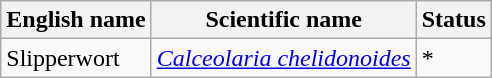<table class="wikitable" |>
<tr>
<th>English name</th>
<th>Scientific name</th>
<th>Status</th>
</tr>
<tr>
<td>Slipperwort</td>
<td><em><a href='#'>Calceolaria chelidonoides</a></em></td>
<td>*</td>
</tr>
</table>
